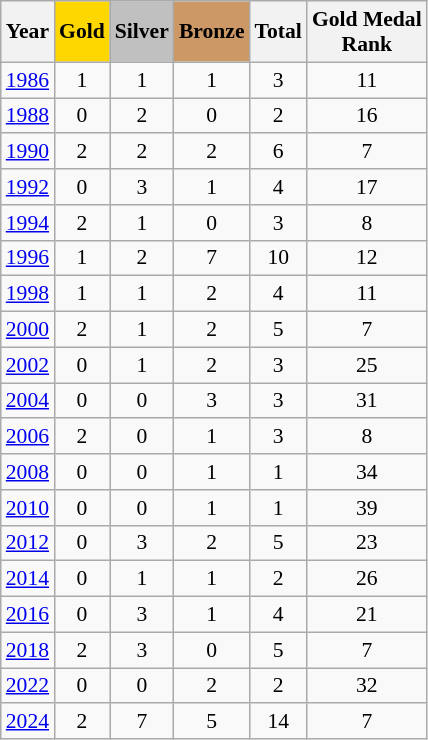<table class="wikitable sortable" style="text-align:center; font-size:90%;">
<tr>
<th scope=col>Year</th>
<th scope=col style=background-color:gold>Gold</th>
<th scope=col style=background-color:silver>Silver</th>
<th scope=col style=background-color:#CC9966>Bronze</th>
<th scope-col>Total</th>
<th scope-col>Gold Medal <br> Rank</th>
</tr>
<tr>
<td><a href='#'>1986</a></td>
<td>1</td>
<td>1</td>
<td>1</td>
<td>3</td>
<td>11</td>
</tr>
<tr>
<td><a href='#'>1988</a></td>
<td>0</td>
<td>2</td>
<td>0</td>
<td>2</td>
<td>16</td>
</tr>
<tr>
<td><a href='#'>1990</a></td>
<td>2</td>
<td>2</td>
<td>2</td>
<td>6</td>
<td>7</td>
</tr>
<tr>
<td><a href='#'>1992</a></td>
<td>0</td>
<td>3</td>
<td>1</td>
<td>4</td>
<td>17</td>
</tr>
<tr>
<td><a href='#'>1994</a></td>
<td>2</td>
<td>1</td>
<td>0</td>
<td>3</td>
<td>8</td>
</tr>
<tr>
<td><a href='#'>1996</a></td>
<td>1</td>
<td>2</td>
<td>7</td>
<td>10</td>
<td>12</td>
</tr>
<tr>
<td><a href='#'>1998</a></td>
<td>1</td>
<td>1</td>
<td>2</td>
<td>4</td>
<td>11</td>
</tr>
<tr>
<td><a href='#'>2000</a></td>
<td>2</td>
<td>1</td>
<td>2</td>
<td>5</td>
<td>7</td>
</tr>
<tr>
<td><a href='#'>2002</a></td>
<td>0</td>
<td>1</td>
<td>2</td>
<td>3</td>
<td>25</td>
</tr>
<tr>
<td><a href='#'>2004</a></td>
<td>0</td>
<td>0</td>
<td>3</td>
<td>3</td>
<td>31</td>
</tr>
<tr>
<td><a href='#'>2006</a></td>
<td>2</td>
<td>0</td>
<td>1</td>
<td>3</td>
<td>8</td>
</tr>
<tr>
<td><a href='#'>2008</a></td>
<td>0</td>
<td>0</td>
<td>1</td>
<td>1</td>
<td>34</td>
</tr>
<tr>
<td><a href='#'>2010</a></td>
<td>0</td>
<td>0</td>
<td>1</td>
<td>1</td>
<td>39</td>
</tr>
<tr>
<td><a href='#'>2012</a></td>
<td>0</td>
<td>3</td>
<td>2</td>
<td>5</td>
<td>23</td>
</tr>
<tr>
<td><a href='#'>2014</a></td>
<td>0</td>
<td>1</td>
<td>1</td>
<td>2</td>
<td>26</td>
</tr>
<tr>
<td><a href='#'>2016</a></td>
<td>0</td>
<td>3</td>
<td>1</td>
<td>4</td>
<td>21</td>
</tr>
<tr>
<td><a href='#'>2018</a></td>
<td>2</td>
<td>3</td>
<td>0</td>
<td>5</td>
<td>7</td>
</tr>
<tr>
<td><a href='#'>2022</a></td>
<td>0</td>
<td>0</td>
<td>2</td>
<td>2</td>
<td>32</td>
</tr>
<tr>
<td><a href='#'>2024</a></td>
<td>2</td>
<td>7</td>
<td>5</td>
<td>14</td>
<td>7</td>
</tr>
</table>
